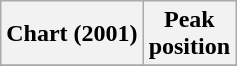<table class="wikitable plainrowheaders" style="text-align:center">
<tr>
<th scope="col">Chart (2001)</th>
<th scope="col">Peak<br>position</th>
</tr>
<tr>
</tr>
</table>
